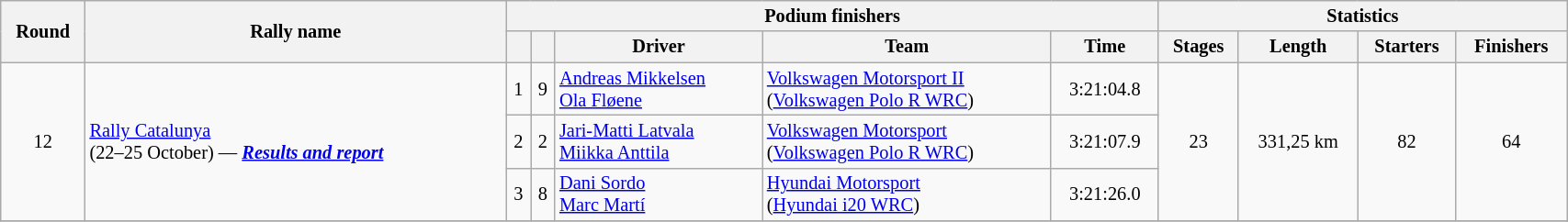<table class="wikitable" width=90% style="font-size:85%;">
<tr>
<th rowspan=2>Round</th>
<th style="width:22em" rowspan=2>Rally name</th>
<th colspan=5>Podium finishers</th>
<th colspan=4>Statistics</th>
</tr>
<tr>
<th></th>
<th></th>
<th>Driver</th>
<th>Team</th>
<th>Time</th>
<th>Stages</th>
<th>Length</th>
<th>Starters</th>
<th>Finishers</th>
</tr>
<tr>
<td rowspan=3 align=center>12</td>
<td rowspan=3 nowrap> <a href='#'>Rally Catalunya</a><br>(22–25 October) — <strong><em><a href='#'>Results and report</a></em></strong></td>
<td align=center>1</td>
<td align=center>9</td>
<td nowrap> <a href='#'>Andreas Mikkelsen</a> <br> <a href='#'>Ola Fløene</a></td>
<td nowrap> <a href='#'>Volkswagen Motorsport II</a> <br> (<a href='#'>Volkswagen Polo R WRC</a>)</td>
<td align=center>3:21:04.8</td>
<td rowspan=3 align=center>23</td>
<td rowspan=3 align=center>331,25 km</td>
<td rowspan=3 align=center>82</td>
<td rowspan=3 align=center>64</td>
</tr>
<tr>
<td align=center>2</td>
<td align=center>2</td>
<td nowrap> <a href='#'>Jari-Matti Latvala</a> <br> <a href='#'>Miikka Anttila</a></td>
<td nowrap> <a href='#'>Volkswagen Motorsport</a> <br> (<a href='#'>Volkswagen Polo R WRC</a>)</td>
<td align=center>3:21:07.9</td>
</tr>
<tr>
<td align=center>3</td>
<td align=center>8</td>
<td nowrap> <a href='#'>Dani Sordo</a> <br> <a href='#'>Marc Martí</a></td>
<td nowrap> <a href='#'>Hyundai Motorsport</a> <br> (<a href='#'>Hyundai i20 WRC</a>)</td>
<td align=center>3:21:26.0</td>
</tr>
<tr>
</tr>
</table>
